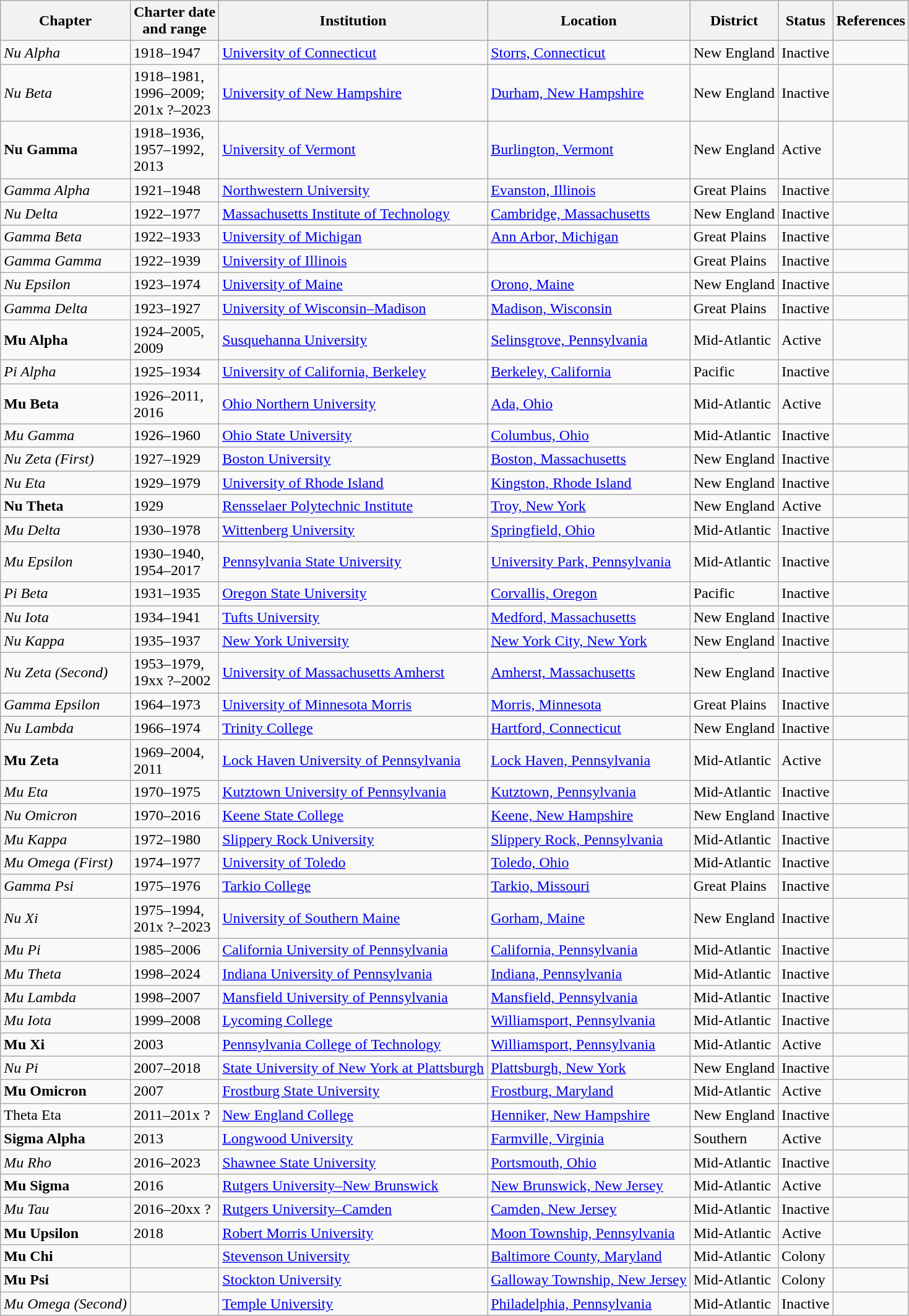<table class="wikitable sortable">
<tr>
<th>Chapter</th>
<th>Charter date<br>and range</th>
<th>Institution</th>
<th>Location</th>
<th>District</th>
<th>Status</th>
<th>References</th>
</tr>
<tr>
<td><em>Nu Alpha</em></td>
<td>1918–1947</td>
<td><a href='#'>University of Connecticut</a></td>
<td><a href='#'>Storrs, Connecticut</a></td>
<td>New England</td>
<td>Inactive</td>
<td></td>
</tr>
<tr>
<td><em>Nu Beta</em></td>
<td>1918–1981,<br>1996–2009;<br>201x ?–2023</td>
<td><a href='#'>University of New Hampshire</a></td>
<td><a href='#'>Durham, New Hampshire</a></td>
<td>New England</td>
<td>Inactive</td>
<td></td>
</tr>
<tr>
<td><strong>Nu Gamma</strong></td>
<td>1918–1936,<br>1957–1992,<br>2013</td>
<td><a href='#'>University of Vermont</a></td>
<td><a href='#'>Burlington, Vermont</a></td>
<td>New England</td>
<td>Active</td>
<td></td>
</tr>
<tr>
<td><em>Gamma Alpha</em></td>
<td>1921–1948</td>
<td><a href='#'>Northwestern University</a></td>
<td><a href='#'>Evanston, Illinois</a></td>
<td>Great Plains</td>
<td>Inactive</td>
<td></td>
</tr>
<tr>
<td><em>Nu Delta</em></td>
<td>1922–1977</td>
<td><a href='#'>Massachusetts Institute of Technology</a></td>
<td><a href='#'>Cambridge, Massachusetts</a></td>
<td>New England</td>
<td>Inactive</td>
<td></td>
</tr>
<tr>
<td><em>Gamma Beta</em></td>
<td>1922–1933</td>
<td><a href='#'>University of Michigan</a></td>
<td><a href='#'>Ann Arbor, Michigan</a></td>
<td>Great Plains</td>
<td>Inactive</td>
<td></td>
</tr>
<tr>
<td><em>Gamma Gamma</em></td>
<td>1922–1939</td>
<td><a href='#'>University of Illinois</a></td>
<td></td>
<td>Great Plains</td>
<td>Inactive</td>
<td></td>
</tr>
<tr>
<td><em>Nu Epsilon</em></td>
<td>1923–1974</td>
<td><a href='#'>University of Maine</a></td>
<td><a href='#'>Orono, Maine</a></td>
<td>New England</td>
<td>Inactive</td>
<td></td>
</tr>
<tr>
<td><em>Gamma Delta</em></td>
<td>1923–1927</td>
<td><a href='#'>University of Wisconsin–Madison</a></td>
<td><a href='#'>Madison, Wisconsin</a></td>
<td>Great Plains</td>
<td>Inactive</td>
<td></td>
</tr>
<tr>
<td><strong>Mu Alpha</strong></td>
<td>1924–2005,<br>2009</td>
<td><a href='#'>Susquehanna University</a></td>
<td><a href='#'>Selinsgrove, Pennsylvania</a></td>
<td>Mid-Atlantic</td>
<td>Active</td>
<td></td>
</tr>
<tr>
<td><em>Pi Alpha</em></td>
<td>1925–1934</td>
<td><a href='#'>University of California, Berkeley</a></td>
<td><a href='#'>Berkeley, California</a></td>
<td>Pacific</td>
<td>Inactive</td>
<td></td>
</tr>
<tr>
<td><strong>Mu Beta</strong></td>
<td>1926–2011,<br>2016</td>
<td><a href='#'>Ohio Northern University</a></td>
<td><a href='#'>Ada, Ohio</a></td>
<td>Mid-Atlantic</td>
<td>Active</td>
<td></td>
</tr>
<tr>
<td><em>Mu Gamma</em></td>
<td>1926–1960</td>
<td><a href='#'>Ohio State University</a></td>
<td><a href='#'>Columbus, Ohio</a></td>
<td>Mid-Atlantic</td>
<td>Inactive</td>
<td></td>
</tr>
<tr>
<td><em>Nu Zeta (First)</em></td>
<td>1927–1929</td>
<td><a href='#'>Boston University</a></td>
<td><a href='#'>Boston, Massachusetts</a></td>
<td>New England</td>
<td>Inactive</td>
<td></td>
</tr>
<tr>
<td><em>Nu Eta</em></td>
<td>1929–1979</td>
<td><a href='#'>University of Rhode Island</a></td>
<td><a href='#'>Kingston, Rhode Island</a></td>
<td>New England</td>
<td>Inactive</td>
<td></td>
</tr>
<tr>
<td><strong>Nu Theta</strong></td>
<td>1929</td>
<td><a href='#'>Rensselaer Polytechnic Institute</a></td>
<td><a href='#'>Troy, New York</a></td>
<td>New England</td>
<td>Active</td>
<td></td>
</tr>
<tr>
<td><em>Mu Delta</em></td>
<td>1930–1978</td>
<td><a href='#'>Wittenberg University</a></td>
<td><a href='#'>Springfield, Ohio</a></td>
<td>Mid-Atlantic</td>
<td>Inactive</td>
<td></td>
</tr>
<tr>
<td><em>Mu Epsilon</em></td>
<td>1930–1940,<br>1954–2017</td>
<td><a href='#'>Pennsylvania State University</a></td>
<td><a href='#'>University Park, Pennsylvania</a></td>
<td>Mid-Atlantic</td>
<td>Inactive</td>
<td></td>
</tr>
<tr>
<td><em>Pi Beta</em></td>
<td>1931–1935</td>
<td><a href='#'>Oregon State University</a></td>
<td><a href='#'>Corvallis, Oregon</a></td>
<td>Pacific</td>
<td>Inactive</td>
<td></td>
</tr>
<tr>
<td><em>Nu Iota</em></td>
<td>1934–1941</td>
<td><a href='#'>Tufts University</a></td>
<td><a href='#'>Medford, Massachusetts</a></td>
<td>New England</td>
<td>Inactive</td>
<td></td>
</tr>
<tr>
<td><em>Nu Kappa</em></td>
<td>1935–1937</td>
<td><a href='#'>New York University</a></td>
<td><a href='#'>New York City, New York</a></td>
<td>New England</td>
<td>Inactive</td>
<td></td>
</tr>
<tr>
<td><em>Nu Zeta (Second)</em></td>
<td>1953–1979,<br>19xx ?–2002</td>
<td><a href='#'>University of Massachusetts Amherst</a></td>
<td><a href='#'>Amherst, Massachusetts</a></td>
<td>New England</td>
<td>Inactive</td>
<td></td>
</tr>
<tr>
<td><em>Gamma Epsilon</em></td>
<td>1964–1973</td>
<td><a href='#'>University of Minnesota Morris</a></td>
<td><a href='#'>Morris, Minnesota</a></td>
<td>Great Plains</td>
<td>Inactive</td>
<td></td>
</tr>
<tr>
<td><em>Nu Lambda</em></td>
<td>1966–1974</td>
<td><a href='#'>Trinity College</a></td>
<td><a href='#'>Hartford, Connecticut</a></td>
<td>New England</td>
<td>Inactive</td>
<td></td>
</tr>
<tr>
<td><strong>Mu Zeta</strong></td>
<td>1969–2004,<br>2011</td>
<td><a href='#'>Lock Haven University of Pennsylvania</a></td>
<td><a href='#'>Lock Haven, Pennsylvania</a></td>
<td>Mid-Atlantic</td>
<td>Active</td>
<td></td>
</tr>
<tr>
<td><em>Mu Eta</em></td>
<td>1970–1975</td>
<td><a href='#'>Kutztown University of Pennsylvania</a></td>
<td><a href='#'>Kutztown, Pennsylvania</a></td>
<td>Mid-Atlantic</td>
<td>Inactive</td>
<td></td>
</tr>
<tr>
<td><em>Nu Omicron</em></td>
<td>1970–2016</td>
<td><a href='#'>Keene State College</a></td>
<td><a href='#'>Keene, New Hampshire</a></td>
<td>New England</td>
<td>Inactive</td>
<td></td>
</tr>
<tr>
<td><em>Mu Kappa</em></td>
<td>1972–1980</td>
<td><a href='#'>Slippery Rock University</a></td>
<td><a href='#'>Slippery Rock, Pennsylvania</a></td>
<td>Mid-Atlantic</td>
<td>Inactive</td>
<td></td>
</tr>
<tr>
<td><em>Mu Omega (First)</em></td>
<td>1974–1977</td>
<td><a href='#'>University of Toledo</a></td>
<td><a href='#'>Toledo, Ohio</a></td>
<td>Mid-Atlantic</td>
<td>Inactive</td>
<td></td>
</tr>
<tr>
<td><em>Gamma Psi</em></td>
<td>1975–1976</td>
<td><a href='#'>Tarkio College</a></td>
<td><a href='#'>Tarkio, Missouri</a></td>
<td>Great Plains</td>
<td>Inactive</td>
<td></td>
</tr>
<tr>
<td><em>Nu Xi</em></td>
<td>1975–1994,<br>201x ?–2023</td>
<td><a href='#'>University of Southern Maine</a></td>
<td><a href='#'>Gorham, Maine</a></td>
<td>New England</td>
<td>Inactive</td>
<td></td>
</tr>
<tr>
<td><em>Mu Pi</em></td>
<td>1985–2006</td>
<td><a href='#'>California University of Pennsylvania</a></td>
<td><a href='#'>California, Pennsylvania</a></td>
<td>Mid-Atlantic</td>
<td>Inactive</td>
<td></td>
</tr>
<tr>
<td><em>Mu Theta</em></td>
<td>1998–2024</td>
<td><a href='#'>Indiana University of Pennsylvania</a></td>
<td><a href='#'>Indiana, Pennsylvania</a></td>
<td>Mid-Atlantic</td>
<td>Inactive</td>
<td></td>
</tr>
<tr>
<td><em>Mu Lambda</em></td>
<td>1998–2007</td>
<td><a href='#'>Mansfield University of Pennsylvania</a></td>
<td><a href='#'>Mansfield, Pennsylvania</a></td>
<td>Mid-Atlantic</td>
<td>Inactive</td>
<td></td>
</tr>
<tr>
<td><em>Mu Iota</em></td>
<td>1999–2008</td>
<td><a href='#'>Lycoming College</a></td>
<td><a href='#'>Williamsport, Pennsylvania</a></td>
<td>Mid-Atlantic</td>
<td>Inactive</td>
<td></td>
</tr>
<tr>
<td><strong>Mu Xi</strong></td>
<td>2003</td>
<td><a href='#'>Pennsylvania College of Technology</a></td>
<td><a href='#'>Williamsport, Pennsylvania</a></td>
<td>Mid-Atlantic</td>
<td>Active</td>
<td></td>
</tr>
<tr>
<td><em>Nu Pi</em></td>
<td>2007–2018</td>
<td><a href='#'>State University of New York at Plattsburgh</a></td>
<td><a href='#'>Plattsburgh, New York</a></td>
<td>New England</td>
<td>Inactive</td>
<td></td>
</tr>
<tr>
<td><strong>Mu Omicron</strong></td>
<td>2007</td>
<td><a href='#'>Frostburg State University</a></td>
<td><a href='#'>Frostburg, Maryland</a></td>
<td>Mid-Atlantic</td>
<td>Active</td>
<td></td>
</tr>
<tr>
<td>Theta Eta</td>
<td>2011–201x ?</td>
<td><a href='#'>New England College</a></td>
<td><a href='#'>Henniker, New Hampshire</a></td>
<td>New England</td>
<td>Inactive</td>
<td></td>
</tr>
<tr>
<td><strong>Sigma Alpha</strong></td>
<td>2013</td>
<td><a href='#'>Longwood University</a></td>
<td><a href='#'>Farmville, Virginia</a></td>
<td>Southern</td>
<td>Active</td>
<td></td>
</tr>
<tr>
<td><em>Mu Rho</em></td>
<td>2016–2023</td>
<td><a href='#'>Shawnee State University</a></td>
<td><a href='#'>Portsmouth, Ohio</a></td>
<td>Mid-Atlantic</td>
<td>Inactive</td>
<td></td>
</tr>
<tr>
<td><strong>Mu Sigma</strong></td>
<td>2016</td>
<td><a href='#'>Rutgers University–New Brunswick</a></td>
<td><a href='#'>New Brunswick, New Jersey</a></td>
<td>Mid-Atlantic</td>
<td>Active</td>
<td></td>
</tr>
<tr>
<td><em>Mu Tau</em></td>
<td>2016–20xx ?</td>
<td><a href='#'>Rutgers University–Camden</a></td>
<td><a href='#'>Camden, New Jersey</a></td>
<td>Mid-Atlantic</td>
<td>Inactive</td>
<td></td>
</tr>
<tr>
<td><strong>Mu Upsilon</strong></td>
<td>2018</td>
<td><a href='#'>Robert Morris University</a></td>
<td><a href='#'>Moon Township, Pennsylvania</a></td>
<td>Mid-Atlantic</td>
<td>Active</td>
<td></td>
</tr>
<tr>
<td><strong>Mu Chi</strong></td>
<td></td>
<td><a href='#'>Stevenson University</a></td>
<td><a href='#'>Baltimore County, Maryland</a></td>
<td>Mid-Atlantic</td>
<td>Colony</td>
<td></td>
</tr>
<tr>
<td><strong>Mu Psi</strong></td>
<td></td>
<td><a href='#'>Stockton University</a></td>
<td><a href='#'>Galloway Township, New Jersey</a></td>
<td>Mid-Atlantic</td>
<td>Colony</td>
<td></td>
</tr>
<tr>
<td><em>Mu Omega (Second)</em></td>
<td></td>
<td><a href='#'>Temple University</a></td>
<td><a href='#'>Philadelphia, Pennsylvania</a></td>
<td>Mid-Atlantic</td>
<td>Inactive</td>
<td></td>
</tr>
</table>
